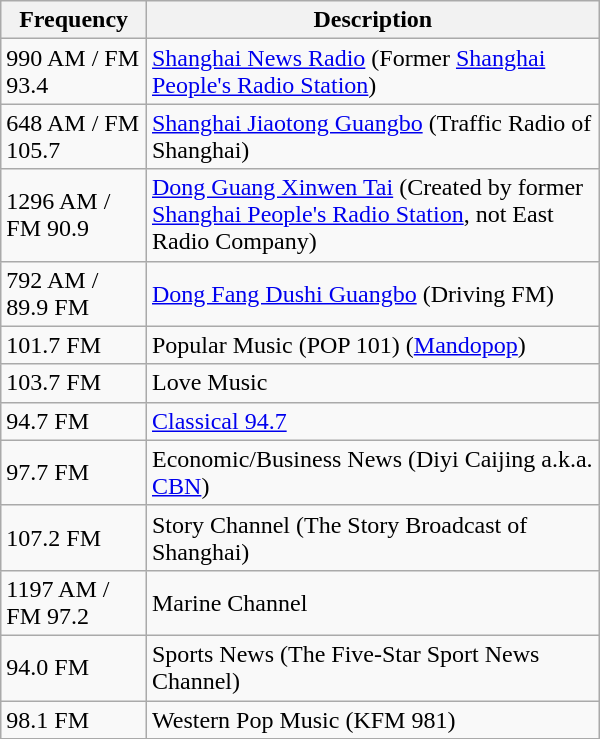<table class="wikitable" style="width:400px;">
<tr>
<th>Frequency</th>
<th>Description</th>
</tr>
<tr>
<td>990 AM / FM 93.4</td>
<td><a href='#'>Shanghai News Radio</a> (Former <a href='#'>Shanghai People's Radio Station</a>)</td>
</tr>
<tr>
<td>648 AM / FM 105.7</td>
<td><a href='#'>Shanghai Jiaotong Guangbo</a> (Traffic Radio of Shanghai)</td>
</tr>
<tr>
<td>1296 AM / FM 90.9</td>
<td><a href='#'>Dong Guang Xinwen Tai</a> (Created by former <a href='#'>Shanghai People's Radio Station</a>, not East Radio Company)</td>
</tr>
<tr>
<td>792 AM / 89.9 FM</td>
<td><a href='#'>Dong Fang Dushi Guangbo</a> (Driving FM)</td>
</tr>
<tr>
<td>101.7 FM</td>
<td>Popular Music (POP 101) (<a href='#'>Mandopop</a>)</td>
</tr>
<tr>
<td>103.7 FM</td>
<td>Love Music</td>
</tr>
<tr>
<td>94.7 FM</td>
<td><a href='#'>Classical 94.7</a></td>
</tr>
<tr>
<td>97.7 FM</td>
<td>Economic/Business News (Diyi Caijing a.k.a. <a href='#'>CBN</a>)</td>
</tr>
<tr>
<td>107.2 FM</td>
<td>Story Channel (The Story Broadcast of Shanghai)</td>
</tr>
<tr>
<td>1197 AM / FM 97.2</td>
<td>Marine Channel</td>
</tr>
<tr>
<td>94.0 FM</td>
<td>Sports News (The Five-Star Sport News Channel)</td>
</tr>
<tr>
<td>98.1 FM</td>
<td>Western Pop Music (KFM 981)</td>
</tr>
</table>
